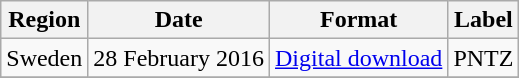<table class=wikitable>
<tr>
<th>Region</th>
<th>Date</th>
<th>Format</th>
<th>Label</th>
</tr>
<tr>
<td>Sweden</td>
<td>28 February 2016</td>
<td><a href='#'>Digital download</a></td>
<td>PNTZ</td>
</tr>
<tr>
</tr>
</table>
